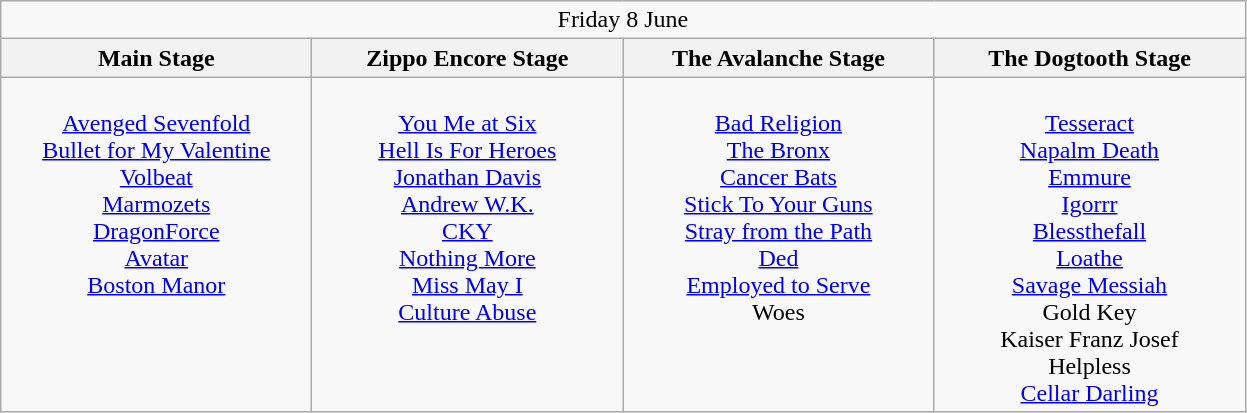<table class="wikitable">
<tr>
<td colspan="4" style="text-align:center;">Friday 8 June</td>
</tr>
<tr>
<th>Main Stage</th>
<th>Zippo Encore Stage</th>
<th>The Avalanche Stage</th>
<th>The Dogtooth Stage</th>
</tr>
<tr>
<td style="text-align:center; vertical-align:top; width:200px;"><br><a href='#'>Avenged Sevenfold</a><br>
<a href='#'>Bullet for My Valentine</a><br>
<a href='#'>Volbeat</a><br>
<a href='#'>Marmozets</a> <br>
<a href='#'>DragonForce</a> <br>
<a href='#'>Avatar</a> <br>
<a href='#'>Boston Manor</a> <br></td>
<td style="text-align:center; vertical-align:top; width:200px;"><br><a href='#'>You Me at Six</a> <br>
<a href='#'>Hell Is For Heroes</a> <br>
<a href='#'>Jonathan Davis</a> <br>
<a href='#'>Andrew W.K.</a> <br>
<a href='#'>CKY</a> <br>
<a href='#'>Nothing More</a> <br>
<a href='#'>Miss May I</a> <br>
<a href='#'>Culture Abuse</a> <br></td>
<td style="text-align:center; vertical-align:top; width:200px;"><br><a href='#'>Bad Religion</a> <br>
<a href='#'>The Bronx</a> <br>
<a href='#'>Cancer Bats</a> <br>
<a href='#'>Stick To Your Guns</a> <br>
<a href='#'>Stray from the Path</a> <br>
<a href='#'>Ded</a> <br>
<a href='#'>Employed to Serve</a> <br>
Woes <br></td>
<td style="text-align:center; vertical-align:top; width:200px;"><br><a href='#'>Tesseract</a> <br>
<a href='#'>Napalm Death</a> <br>
<a href='#'>Emmure</a> <br>
<a href='#'>Igorrr</a> <br>
<a href='#'>Blessthefall</a> <br>
<a href='#'>Loathe</a> <br>
<a href='#'>Savage Messiah</a> <br>
Gold Key <br>
Kaiser Franz Josef <br>
Helpless <br>
<a href='#'>Cellar Darling</a> <br></td>
</tr>
</table>
